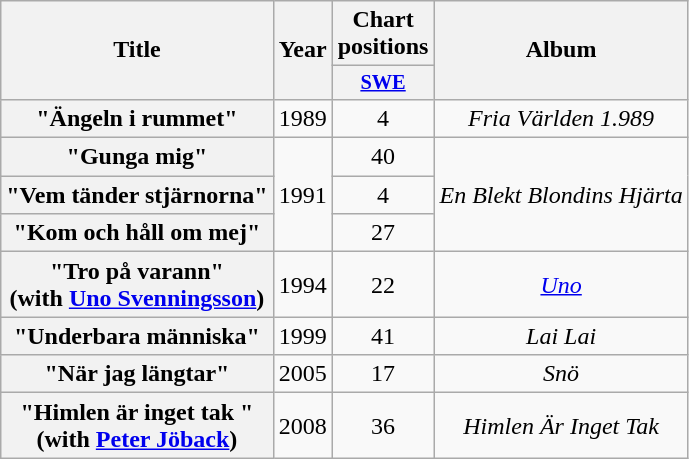<table class="wikitable plainrowheaders" style="text-align:center;">
<tr>
<th rowspan="2">Title</th>
<th rowspan="2">Year</th>
<th colspan="1">Chart positions</th>
<th rowspan="2">Album</th>
</tr>
<tr>
<th scope="col" style="width:3em; font-size:85%"><a href='#'>SWE</a><br></th>
</tr>
<tr>
<th scope="row">"Ängeln i rummet"</th>
<td>1989</td>
<td>4</td>
<td><em>Fria Världen 1.989</em></td>
</tr>
<tr>
<th scope="row">"Gunga mig"</th>
<td rowspan="3">1991</td>
<td>40</td>
<td rowspan="3"><em>En Blekt Blondins Hjärta</em></td>
</tr>
<tr>
<th scope="row">"Vem tänder stjärnorna"</th>
<td>4</td>
</tr>
<tr>
<th scope="row">"Kom och håll om mej"</th>
<td>27</td>
</tr>
<tr>
<th scope="row">"Tro på varann" <br> (with <a href='#'>Uno Svenningsson</a>)</th>
<td>1994</td>
<td>22</td>
<td><em><a href='#'>Uno</a></em></td>
</tr>
<tr>
<th scope="row">"Underbara människa"</th>
<td>1999</td>
<td>41</td>
<td><em>Lai Lai</em></td>
</tr>
<tr>
<th scope="row">"När jag längtar"</th>
<td>2005</td>
<td>17</td>
<td><em>Snö</em></td>
</tr>
<tr>
<th scope="row">"Himlen är inget tak " <br> (with <a href='#'>Peter Jöback</a>)</th>
<td>2008</td>
<td>36</td>
<td><em>Himlen Är Inget Tak</em></td>
</tr>
</table>
